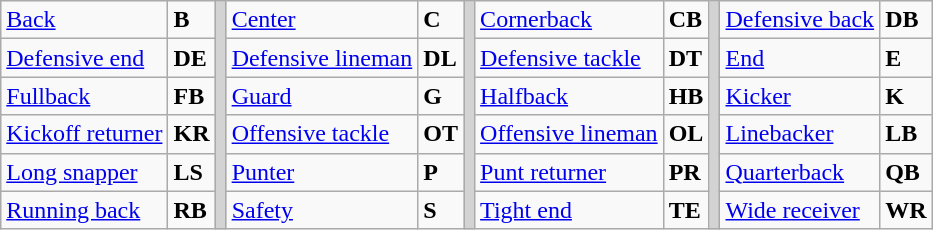<table class="wikitable">
<tr>
<td><a href='#'>Back</a></td>
<td><strong>B</strong></td>
<td rowSpan="6" style="background-color:lightgrey;"></td>
<td><a href='#'>Center</a></td>
<td><strong>C</strong></td>
<td rowSpan="6" style="background-color:lightgrey;"></td>
<td><a href='#'>Cornerback</a></td>
<td><strong>CB</strong></td>
<td rowSpan="6" style="background-color:lightgrey;"></td>
<td><a href='#'>Defensive back</a></td>
<td><strong>DB</strong></td>
</tr>
<tr>
<td><a href='#'>Defensive end</a></td>
<td><strong>DE</strong></td>
<td><a href='#'>Defensive lineman</a></td>
<td><strong>DL</strong></td>
<td><a href='#'>Defensive tackle</a></td>
<td><strong>DT</strong></td>
<td><a href='#'>End</a></td>
<td><strong>E</strong></td>
</tr>
<tr>
<td><a href='#'>Fullback</a></td>
<td><strong>FB</strong></td>
<td><a href='#'>Guard</a></td>
<td><strong>G</strong></td>
<td><a href='#'>Halfback</a></td>
<td><strong>HB</strong></td>
<td><a href='#'>Kicker</a></td>
<td><strong>K</strong></td>
</tr>
<tr>
<td><a href='#'>Kickoff returner</a></td>
<td><strong>KR</strong></td>
<td><a href='#'>Offensive tackle</a></td>
<td><strong>OT</strong></td>
<td><a href='#'>Offensive lineman</a></td>
<td><strong>OL</strong></td>
<td><a href='#'>Linebacker</a></td>
<td><strong>LB</strong></td>
</tr>
<tr>
<td><a href='#'>Long snapper</a></td>
<td><strong>LS</strong></td>
<td><a href='#'>Punter</a></td>
<td><strong>P</strong></td>
<td><a href='#'>Punt returner</a></td>
<td><strong>PR</strong></td>
<td><a href='#'>Quarterback</a></td>
<td><strong>QB</strong></td>
</tr>
<tr>
<td><a href='#'>Running back</a></td>
<td><strong>RB</strong></td>
<td><a href='#'>Safety</a></td>
<td><strong>S</strong></td>
<td><a href='#'>Tight end</a></td>
<td><strong>TE</strong></td>
<td><a href='#'>Wide receiver</a></td>
<td><strong>WR</strong></td>
</tr>
</table>
